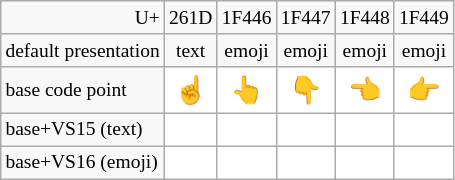<table class="wikitable nounderlines" style="border-collapse:collapse;background:#FFFFFF;font-size:large;text-align:center">
<tr style="background:#F8F8F8;font-size:small">
<td style="text-align:right">U+</td>
<td>261D</td>
<td>1F446</td>
<td>1F447</td>
<td>1F448</td>
<td>1F449</td>
</tr>
<tr style="background:#F8F8F8;font-size:small">
<td style="text-align:left">default presentation</td>
<td>text</td>
<td>emoji</td>
<td>emoji</td>
<td>emoji</td>
<td>emoji</td>
</tr>
<tr>
<td style="background:#F8F8F8;font-size:small;text-align:left">base code point</td>
<td>☝</td>
<td>👆</td>
<td>👇</td>
<td>👈</td>
<td>👉</td>
</tr>
<tr>
<td style="background:#F8F8F8;font-size:small;text-align:left">base+VS15 (text)</td>
<td></td>
<td></td>
<td></td>
<td></td>
<td></td>
</tr>
<tr>
<td style="background:#F8F8F8;font-size:small;text-align:left">base+VS16 (emoji)</td>
<td></td>
<td></td>
<td></td>
<td></td>
<td></td>
</tr>
</table>
